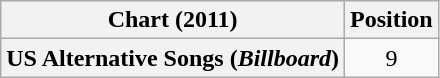<table class="wikitable plainrowheaders">
<tr>
<th align="left">Chart (2011)</th>
<th align="center">Position<br></th>
</tr>
<tr>
<th scope="row">US Alternative Songs (<em>Billboard</em>)</th>
<td align="center">9</td>
</tr>
</table>
